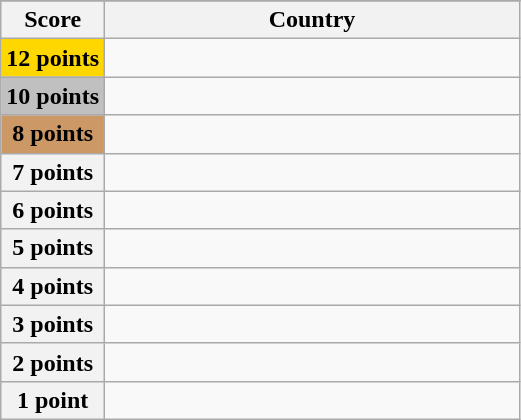<table class="wikitable">
<tr>
</tr>
<tr>
<th scope="col" width="20%">Score</th>
<th scope="col">Country</th>
</tr>
<tr>
<th scope="row" style="background:gold">12 points</th>
<td></td>
</tr>
<tr>
<th scope="row" style="background:silver">10 points</th>
<td></td>
</tr>
<tr>
<th scope="row" style="background:#CC9966">8 points</th>
<td></td>
</tr>
<tr>
<th scope="row">7 points</th>
<td></td>
</tr>
<tr>
<th scope="row">6 points</th>
<td></td>
</tr>
<tr>
<th scope="row">5 points</th>
<td></td>
</tr>
<tr>
<th scope="row">4 points</th>
<td></td>
</tr>
<tr>
<th scope="row">3 points</th>
<td></td>
</tr>
<tr>
<th scope="row">2 points</th>
<td></td>
</tr>
<tr>
<th scope="row">1 point</th>
<td></td>
</tr>
</table>
